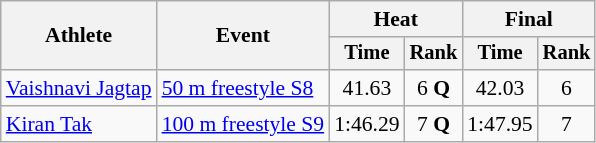<table class=wikitable style=font-size:90%;text-align:center;>
<tr>
<th rowspan=2>Athlete</th>
<th rowspan=2>Event</th>
<th colspan=2>Heat</th>
<th colspan=2>Final</th>
</tr>
<tr style=font-size:95%>
<th>Time</th>
<th>Rank</th>
<th>Time</th>
<th>Rank</th>
</tr>
<tr>
<td align=left><a href='#'>Vaishnavi Jagtap</a></td>
<td align=left><a href='#'>50 m freestyle S8</a></td>
<td>41.63</td>
<td>6 <strong>Q</strong></td>
<td>42.03</td>
<td>6</td>
</tr>
<tr>
<td align=left><a href='#'>Kiran Tak</a></td>
<td align=left><a href='#'>100 m freestyle S9</a></td>
<td>1:46.29</td>
<td>7 <strong>Q</strong></td>
<td>1:47.95</td>
<td>7</td>
</tr>
</table>
